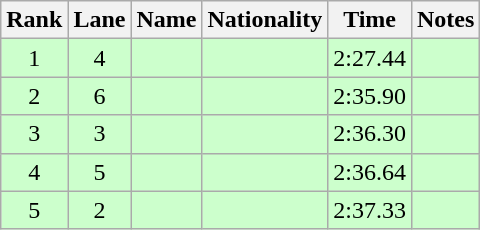<table class="wikitable sortable" style="text-align:center">
<tr>
<th>Rank</th>
<th>Lane</th>
<th>Name</th>
<th>Nationality</th>
<th>Time</th>
<th>Notes</th>
</tr>
<tr bgcolor=ccffcc>
<td>1</td>
<td>4</td>
<td align=left></td>
<td align=left></td>
<td>2:27.44</td>
<td><strong></strong></td>
</tr>
<tr bgcolor=ccffcc>
<td>2</td>
<td>6</td>
<td align=left></td>
<td align=left></td>
<td>2:35.90</td>
<td><strong></strong></td>
</tr>
<tr bgcolor=ccffcc>
<td>3</td>
<td>3</td>
<td align=left></td>
<td align=left></td>
<td>2:36.30</td>
<td><strong></strong></td>
</tr>
<tr bgcolor=ccffcc>
<td>4</td>
<td>5</td>
<td align=left></td>
<td align=left></td>
<td>2:36.64</td>
<td><strong></strong></td>
</tr>
<tr bgcolor=ccffcc>
<td>5</td>
<td>2</td>
<td align=left></td>
<td align=left></td>
<td>2:37.33</td>
<td><strong></strong></td>
</tr>
</table>
